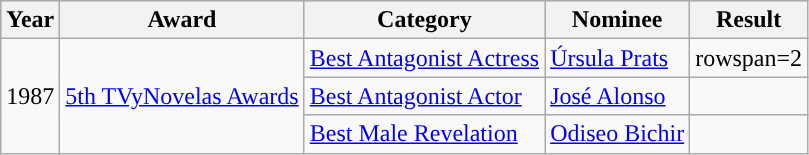<table class="wikitable">
<tr style="background:#b0c4de;">
<th>Year</th>
<th>Award</th>
<th>Category</th>
<th>Nominee</th>
<th>Result</th>
</tr>
<tr>
<td rowspan=3>1987</td>
<td rowspan=3><a href='#'>5th TVyNovelas Awards</a></td>
<td><a href='#'>Best Antagonist Actress</a></td>
<td><a href='#'>Úrsula Prats</a></td>
<td>rowspan=2 </td>
</tr>
<tr>
<td><a href='#'>Best Antagonist Actor</a></td>
<td><a href='#'>José Alonso</a></td>
</tr>
<tr>
<td><a href='#'>Best Male Revelation</a></td>
<td><a href='#'>Odiseo Bichir</a></td>
<td></td>
</tr>
</table>
